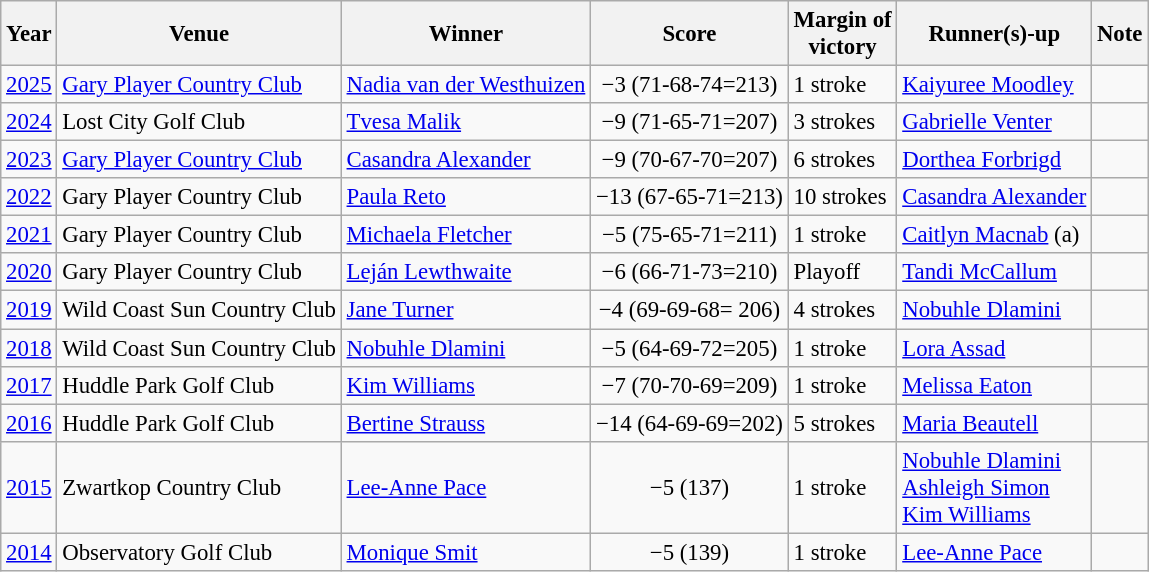<table class=wikitable style="font-size:95%">
<tr>
<th>Year</th>
<th>Venue</th>
<th>Winner</th>
<th>Score</th>
<th>Margin of<br>victory</th>
<th>Runner(s)-up</th>
<th>Note</th>
</tr>
<tr>
<td><a href='#'>2025</a></td>
<td><a href='#'>Gary Player Country Club</a></td>
<td> <a href='#'>Nadia van der Westhuizen</a></td>
<td align=center>−3 (71-68-74=213)</td>
<td>1 stroke</td>
<td> <a href='#'>Kaiyuree Moodley</a></td>
<td></td>
</tr>
<tr>
<td><a href='#'>2024</a></td>
<td>Lost City Golf Club</td>
<td> <a href='#'>Tvesa Malik</a></td>
<td align=center>−9 (71-65-71=207)</td>
<td>3 strokes</td>
<td> <a href='#'>Gabrielle Venter</a></td>
<td></td>
</tr>
<tr>
<td><a href='#'>2023</a></td>
<td><a href='#'>Gary Player Country Club</a></td>
<td> <a href='#'>Casandra Alexander</a></td>
<td align=center>−9 (70-67-70=207)</td>
<td>6 strokes</td>
<td> <a href='#'>Dorthea Forbrigd</a></td>
<td></td>
</tr>
<tr>
<td><a href='#'>2022</a></td>
<td>Gary Player Country Club</td>
<td> <a href='#'>Paula Reto</a></td>
<td align=center>−13 (67-65-71=213)</td>
<td>10 strokes</td>
<td> <a href='#'>Casandra Alexander</a></td>
<td></td>
</tr>
<tr>
<td><a href='#'>2021</a></td>
<td>Gary Player Country Club</td>
<td> <a href='#'>Michaela Fletcher</a></td>
<td align=center>−5 (75-65-71=211)</td>
<td>1 stroke</td>
<td> <a href='#'>Caitlyn Macnab</a> (a)</td>
<td></td>
</tr>
<tr>
<td><a href='#'>2020</a></td>
<td>Gary Player Country Club</td>
<td> <a href='#'>Leján Lewthwaite</a></td>
<td align=center>−6 (66-71-73=210)</td>
<td>Playoff</td>
<td> <a href='#'>Tandi McCallum</a></td>
<td></td>
</tr>
<tr>
<td><a href='#'>2019</a></td>
<td>Wild Coast Sun Country Club</td>
<td> <a href='#'>Jane Turner</a></td>
<td align=center>−4 (69-69-68= 206)</td>
<td>4 strokes</td>
<td> <a href='#'>Nobuhle Dlamini</a></td>
<td></td>
</tr>
<tr>
<td><a href='#'>2018</a></td>
<td>Wild Coast Sun Country Club</td>
<td> <a href='#'>Nobuhle Dlamini</a></td>
<td align=center>−5 (64-69-72=205)</td>
<td>1 stroke</td>
<td> <a href='#'>Lora Assad</a></td>
<td></td>
</tr>
<tr>
<td><a href='#'>2017</a></td>
<td>Huddle Park Golf Club</td>
<td> <a href='#'>Kim Williams</a></td>
<td align=center>−7 (70-70-69=209)</td>
<td>1 stroke</td>
<td> <a href='#'>Melissa Eaton</a></td>
<td></td>
</tr>
<tr>
<td><a href='#'>2016</a></td>
<td>Huddle Park Golf Club</td>
<td> <a href='#'>Bertine Strauss</a></td>
<td align=center>−14 (64-69-69=202)</td>
<td>5 strokes</td>
<td> <a href='#'>Maria Beautell</a></td>
<td></td>
</tr>
<tr>
<td><a href='#'>2015</a></td>
<td>Zwartkop Country Club</td>
<td> <a href='#'>Lee-Anne Pace</a></td>
<td align=center>−5 (137)</td>
<td>1 stroke</td>
<td> <a href='#'>Nobuhle Dlamini</a><br> <a href='#'>Ashleigh Simon</a><br> <a href='#'>Kim Williams</a></td>
<td></td>
</tr>
<tr>
<td><a href='#'>2014</a></td>
<td>Observatory Golf Club</td>
<td> <a href='#'>Monique Smit</a></td>
<td align=center>−5 (139)</td>
<td>1 stroke</td>
<td> <a href='#'>Lee-Anne Pace</a></td>
<td></td>
</tr>
</table>
